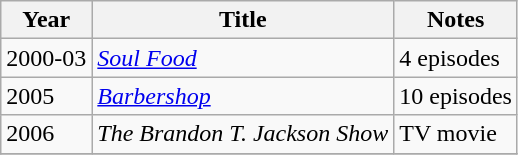<table class="wikitable">
<tr>
<th>Year</th>
<th>Title</th>
<th>Notes</th>
</tr>
<tr>
<td>2000-03</td>
<td><em><a href='#'>Soul Food</a></em></td>
<td>4 episodes</td>
</tr>
<tr>
<td>2005</td>
<td><em><a href='#'>Barbershop</a></em></td>
<td>10 episodes</td>
</tr>
<tr>
<td>2006</td>
<td><em>The Brandon T. Jackson Show</em></td>
<td>TV movie</td>
</tr>
<tr>
</tr>
</table>
